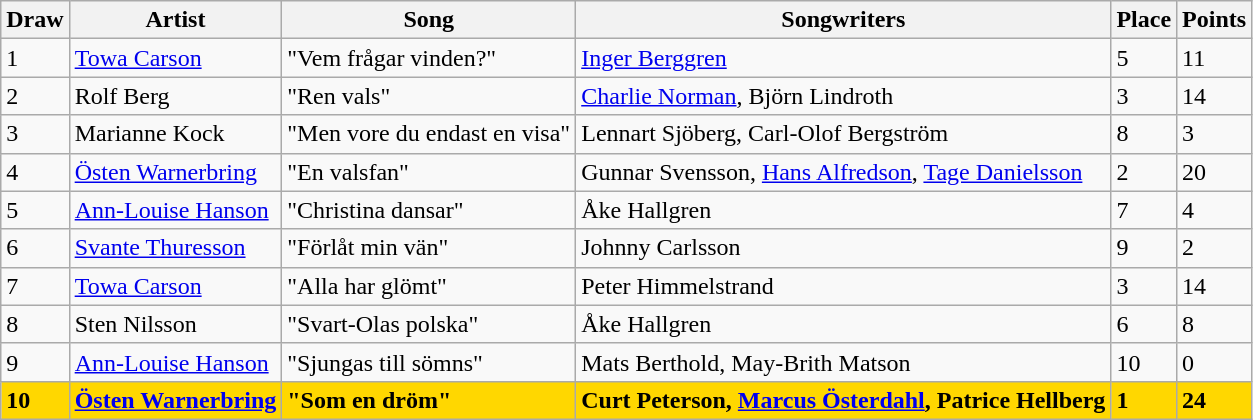<table class="sortable wikitable">
<tr>
<th>Draw</th>
<th>Artist</th>
<th>Song</th>
<th>Songwriters</th>
<th>Place</th>
<th>Points</th>
</tr>
<tr --->
<td>1</td>
<td><a href='#'>Towa Carson</a></td>
<td>"Vem frågar vinden?"</td>
<td><a href='#'>Inger Berggren</a></td>
<td>5</td>
<td>11</td>
</tr>
<tr --->
<td>2</td>
<td>Rolf Berg</td>
<td>"Ren vals"</td>
<td><a href='#'>Charlie Norman</a>, Björn Lindroth</td>
<td>3</td>
<td>14</td>
</tr>
<tr --->
<td>3</td>
<td>Marianne Kock</td>
<td>"Men vore du endast en visa"</td>
<td>Lennart Sjöberg, Carl-Olof Bergström</td>
<td>8</td>
<td>3</td>
</tr>
<tr --->
<td>4</td>
<td><a href='#'>Östen Warnerbring</a></td>
<td>"En valsfan"</td>
<td>Gunnar Svensson, <a href='#'>Hans Alfredson</a>, <a href='#'>Tage Danielsson</a></td>
<td>2</td>
<td>20</td>
</tr>
<tr --->
<td>5</td>
<td><a href='#'>Ann-Louise Hanson</a></td>
<td>"Christina dansar"</td>
<td>Åke Hallgren</td>
<td>7</td>
<td>4</td>
</tr>
<tr --->
<td>6</td>
<td><a href='#'>Svante Thuresson</a></td>
<td>"Förlåt min vän"</td>
<td>Johnny Carlsson</td>
<td>9</td>
<td>2</td>
</tr>
<tr --->
<td>7</td>
<td><a href='#'>Towa Carson</a></td>
<td>"Alla har glömt"</td>
<td>Peter Himmelstrand</td>
<td>3</td>
<td>14</td>
</tr>
<tr --->
<td>8</td>
<td>Sten Nilsson</td>
<td>"Svart-Olas polska"</td>
<td>Åke Hallgren</td>
<td>6</td>
<td>8</td>
</tr>
<tr --->
<td>9</td>
<td><a href='#'>Ann-Louise Hanson</a></td>
<td>"Sjungas till sömns"</td>
<td>Mats Berthold, May-Brith Matson</td>
<td>10</td>
<td>0</td>
</tr>
<tr style="font-weight:bold;background:gold;">
<td>10</td>
<td><a href='#'>Östen Warnerbring</a></td>
<td>"Som en dröm"</td>
<td>Curt Peterson, <a href='#'>Marcus Österdahl</a>, Patrice Hellberg</td>
<td>1</td>
<td>24</td>
</tr>
</table>
